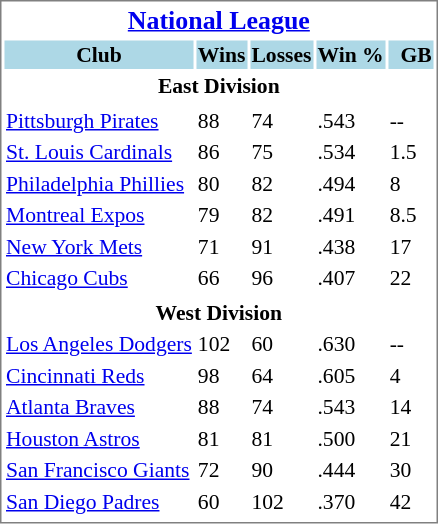<table cellpadding="1" style="width:auto;font-size: 90%; border: 1px solid gray;">
<tr align="center" style="font-size: larger;">
<th colspan=5><a href='#'>National League</a></th>
</tr>
<tr style="background:lightblue;">
<th>Club</th>
<th>Wins</th>
<th>Losses</th>
<th>Win %</th>
<th>  GB</th>
</tr>
<tr align="center" style="vertical-align: middle;" style="background:lightblue;">
<th colspan=5>East Division</th>
</tr>
<tr>
</tr>
<tr>
<td><a href='#'>Pittsburgh Pirates</a></td>
<td>88</td>
<td>74</td>
<td>.543</td>
<td>--</td>
</tr>
<tr>
<td><a href='#'>St. Louis Cardinals</a></td>
<td>86</td>
<td>75</td>
<td>.534</td>
<td>1.5</td>
</tr>
<tr>
<td><a href='#'>Philadelphia Phillies</a></td>
<td>80</td>
<td>82</td>
<td>.494</td>
<td>8</td>
</tr>
<tr>
<td><a href='#'>Montreal Expos</a></td>
<td>79</td>
<td>82</td>
<td>.491</td>
<td>8.5</td>
</tr>
<tr>
<td><a href='#'>New York Mets</a></td>
<td>71</td>
<td>91</td>
<td>.438</td>
<td>17</td>
</tr>
<tr>
<td><a href='#'>Chicago Cubs</a></td>
<td>66</td>
<td>96</td>
<td>.407</td>
<td>22</td>
</tr>
<tr>
</tr>
<tr align="center" style="vertical-align: middle;" style="background:lightblue;">
<th colspan=5>West Division</th>
</tr>
<tr>
<td><a href='#'>Los Angeles Dodgers</a></td>
<td>102</td>
<td>60</td>
<td>.630</td>
<td>--</td>
</tr>
<tr>
<td><a href='#'>Cincinnati Reds</a></td>
<td>98</td>
<td>64</td>
<td>.605</td>
<td>4</td>
</tr>
<tr>
<td><a href='#'>Atlanta Braves</a></td>
<td>88</td>
<td>74</td>
<td>.543</td>
<td>14</td>
</tr>
<tr>
<td><a href='#'>Houston Astros</a></td>
<td>81</td>
<td>81</td>
<td>.500</td>
<td>21</td>
</tr>
<tr>
<td><a href='#'>San Francisco Giants</a></td>
<td>72</td>
<td>90</td>
<td>.444</td>
<td>30</td>
</tr>
<tr>
<td><a href='#'>San Diego Padres</a></td>
<td>60</td>
<td>102</td>
<td>.370</td>
<td>42</td>
</tr>
<tr>
</tr>
</table>
